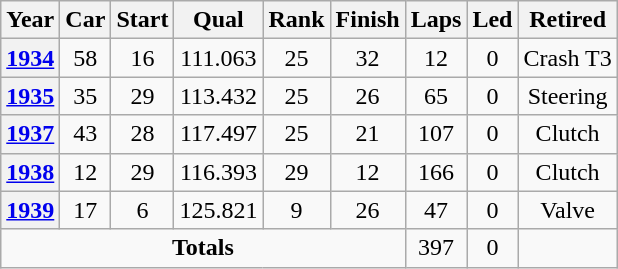<table class="wikitable" style="text-align:center">
<tr>
<th>Year</th>
<th>Car</th>
<th>Start</th>
<th>Qual</th>
<th>Rank</th>
<th>Finish</th>
<th>Laps</th>
<th>Led</th>
<th>Retired</th>
</tr>
<tr>
<th><a href='#'>1934</a></th>
<td>58</td>
<td>16</td>
<td>111.063</td>
<td>25</td>
<td>32</td>
<td>12</td>
<td>0</td>
<td>Crash T3</td>
</tr>
<tr>
<th><a href='#'>1935</a></th>
<td>35</td>
<td>29</td>
<td>113.432</td>
<td>25</td>
<td>26</td>
<td>65</td>
<td>0</td>
<td>Steering</td>
</tr>
<tr>
<th><a href='#'>1937</a></th>
<td>43</td>
<td>28</td>
<td>117.497</td>
<td>25</td>
<td>21</td>
<td>107</td>
<td>0</td>
<td>Clutch</td>
</tr>
<tr>
<th><a href='#'>1938</a></th>
<td>12</td>
<td>29</td>
<td>116.393</td>
<td>29</td>
<td>12</td>
<td>166</td>
<td>0</td>
<td>Clutch</td>
</tr>
<tr>
<th><a href='#'>1939</a></th>
<td>17</td>
<td>6</td>
<td>125.821</td>
<td>9</td>
<td>26</td>
<td>47</td>
<td>0</td>
<td>Valve</td>
</tr>
<tr>
<td colspan=6><strong>Totals</strong></td>
<td>397</td>
<td>0</td>
<td></td>
</tr>
</table>
